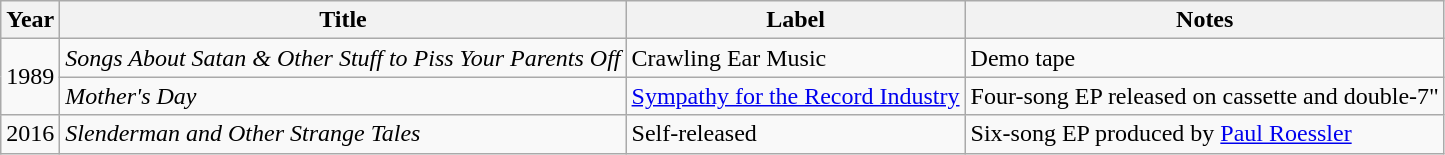<table class="wikitable">
<tr>
<th><strong>Year</strong></th>
<th><strong>Title</strong></th>
<th><strong>Label</strong></th>
<th><strong>Notes</strong></th>
</tr>
<tr>
<td rowspan="2">1989</td>
<td><em>Songs About Satan & Other Stuff to Piss Your Parents Off</em></td>
<td>Crawling Ear Music</td>
<td>Demo tape</td>
</tr>
<tr>
<td><em>Mother's Day</em></td>
<td><a href='#'>Sympathy for the Record Industry</a></td>
<td>Four-song EP released on cassette and double-7"</td>
</tr>
<tr>
<td>2016</td>
<td><em>Slenderman and Other Strange Tales</em></td>
<td>Self-released</td>
<td>Six-song EP produced by <a href='#'>Paul Roessler</a></td>
</tr>
</table>
